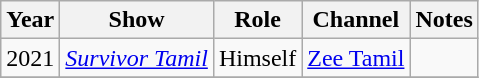<table Class ="wikitable sortable">
<tr>
<th>Year</th>
<th>Show</th>
<th>Role</th>
<th>Channel</th>
<th>Notes</th>
</tr>
<tr>
<td>2021</td>
<td><em><a href='#'>Survivor Tamil</a></em></td>
<td>Himself</td>
<td><a href='#'>Zee Tamil</a></td>
<td></td>
</tr>
<tr>
</tr>
</table>
